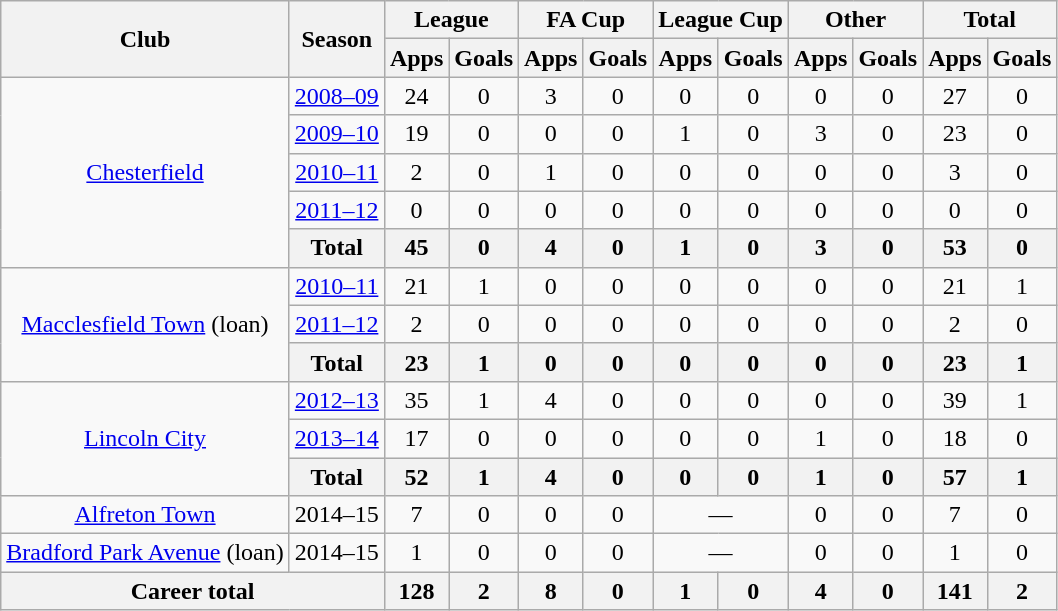<table class="wikitable" style="text-align: center;">
<tr>
<th rowspan="2">Club</th>
<th rowspan="2">Season</th>
<th colspan="2">League</th>
<th colspan="2">FA Cup</th>
<th colspan="2">League Cup</th>
<th colspan="2">Other</th>
<th colspan="2">Total</th>
</tr>
<tr>
<th>Apps</th>
<th>Goals</th>
<th>Apps</th>
<th>Goals</th>
<th>Apps</th>
<th>Goals</th>
<th>Apps</th>
<th>Goals</th>
<th>Apps</th>
<th>Goals</th>
</tr>
<tr>
<td rowspan="5"><a href='#'>Chesterfield</a></td>
<td><a href='#'>2008–09</a></td>
<td>24</td>
<td>0</td>
<td>3</td>
<td>0</td>
<td>0</td>
<td>0</td>
<td>0</td>
<td>0</td>
<td>27</td>
<td>0</td>
</tr>
<tr>
<td><a href='#'>2009–10</a></td>
<td>19</td>
<td>0</td>
<td>0</td>
<td>0</td>
<td>1</td>
<td>0</td>
<td>3</td>
<td>0</td>
<td>23</td>
<td>0</td>
</tr>
<tr>
<td><a href='#'>2010–11</a></td>
<td>2</td>
<td>0</td>
<td>1</td>
<td>0</td>
<td>0</td>
<td>0</td>
<td>0</td>
<td>0</td>
<td>3</td>
<td>0</td>
</tr>
<tr>
<td><a href='#'>2011–12</a></td>
<td>0</td>
<td>0</td>
<td>0</td>
<td>0</td>
<td>0</td>
<td>0</td>
<td>0</td>
<td>0</td>
<td>0</td>
<td>0</td>
</tr>
<tr>
<th>Total</th>
<th>45</th>
<th>0</th>
<th>4</th>
<th>0</th>
<th>1</th>
<th>0</th>
<th>3</th>
<th>0</th>
<th>53</th>
<th>0</th>
</tr>
<tr>
<td rowspan="3"><a href='#'>Macclesfield Town</a> (loan)</td>
<td><a href='#'>2010–11</a></td>
<td>21</td>
<td>1</td>
<td>0</td>
<td>0</td>
<td>0</td>
<td>0</td>
<td>0</td>
<td>0</td>
<td>21</td>
<td>1</td>
</tr>
<tr>
<td><a href='#'>2011–12</a></td>
<td>2</td>
<td>0</td>
<td>0</td>
<td>0</td>
<td>0</td>
<td>0</td>
<td>0</td>
<td>0</td>
<td>2</td>
<td>0</td>
</tr>
<tr>
<th>Total</th>
<th>23</th>
<th>1</th>
<th>0</th>
<th>0</th>
<th>0</th>
<th>0</th>
<th>0</th>
<th>0</th>
<th>23</th>
<th>1</th>
</tr>
<tr>
<td rowspan="3"><a href='#'>Lincoln City</a></td>
<td><a href='#'>2012–13</a></td>
<td>35</td>
<td>1</td>
<td>4</td>
<td>0</td>
<td>0</td>
<td>0</td>
<td>0</td>
<td>0</td>
<td>39</td>
<td>1</td>
</tr>
<tr>
<td><a href='#'>2013–14</a></td>
<td>17</td>
<td>0</td>
<td>0</td>
<td>0</td>
<td>0</td>
<td>0</td>
<td>1</td>
<td>0</td>
<td>18</td>
<td>0</td>
</tr>
<tr>
<th>Total</th>
<th>52</th>
<th>1</th>
<th>4</th>
<th>0</th>
<th>0</th>
<th>0</th>
<th>1</th>
<th>0</th>
<th>57</th>
<th>1</th>
</tr>
<tr>
<td rowspan="1" valign="center"><a href='#'>Alfreton Town</a></td>
<td>2014–15</td>
<td>7</td>
<td>0</td>
<td>0</td>
<td>0</td>
<td colspan="2">—</td>
<td>0</td>
<td>0</td>
<td>7</td>
<td>0</td>
</tr>
<tr>
<td rowspan="1" valign="center"><a href='#'>Bradford Park Avenue</a> (loan)</td>
<td>2014–15</td>
<td>1</td>
<td>0</td>
<td>0</td>
<td>0</td>
<td colspan="2">—</td>
<td>0</td>
<td>0</td>
<td>1</td>
<td>0</td>
</tr>
<tr>
<th colspan="2">Career total</th>
<th>128</th>
<th>2</th>
<th>8</th>
<th>0</th>
<th>1</th>
<th>0</th>
<th>4</th>
<th>0</th>
<th>141</th>
<th>2</th>
</tr>
</table>
